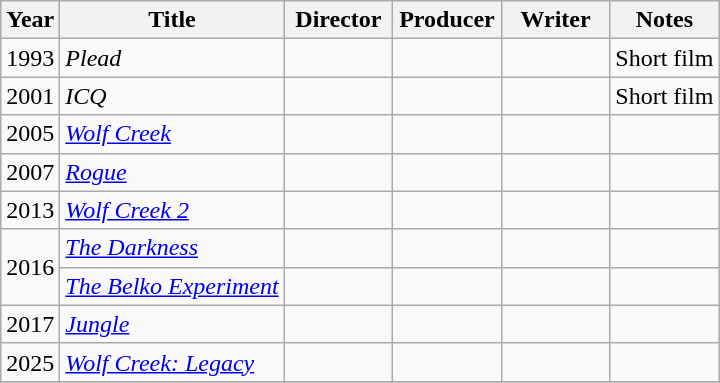<table class="wikitable">
<tr>
<th>Year</th>
<th>Title</th>
<th width=65>Director</th>
<th width=65>Producer</th>
<th width=65>Writer</th>
<th>Notes</th>
</tr>
<tr>
<td>1993</td>
<td><em>Plead</em></td>
<td></td>
<td></td>
<td></td>
<td>Short film</td>
</tr>
<tr>
<td>2001</td>
<td><em>ICQ</em></td>
<td></td>
<td></td>
<td></td>
<td>Short film</td>
</tr>
<tr>
<td>2005</td>
<td><em><a href='#'>Wolf Creek</a></em></td>
<td></td>
<td></td>
<td></td>
<td></td>
</tr>
<tr>
<td>2007</td>
<td><em><a href='#'>Rogue</a></em></td>
<td></td>
<td></td>
<td></td>
<td></td>
</tr>
<tr>
<td>2013</td>
<td><em><a href='#'>Wolf Creek 2</a></em></td>
<td></td>
<td></td>
<td></td>
<td></td>
</tr>
<tr>
<td rowspan=2>2016</td>
<td><em><a href='#'>The Darkness</a></em></td>
<td></td>
<td></td>
<td></td>
<td></td>
</tr>
<tr>
<td><em><a href='#'>The Belko Experiment</a></em></td>
<td></td>
<td></td>
<td></td>
<td></td>
</tr>
<tr>
<td>2017</td>
<td><em><a href='#'>Jungle</a></em></td>
<td></td>
<td></td>
<td></td>
<td></td>
</tr>
<tr>
<td>2025</td>
<td><em><a href='#'>Wolf Creek: Legacy</a></em></td>
<td></td>
<td></td>
<td></td>
<td></td>
</tr>
<tr>
</tr>
</table>
